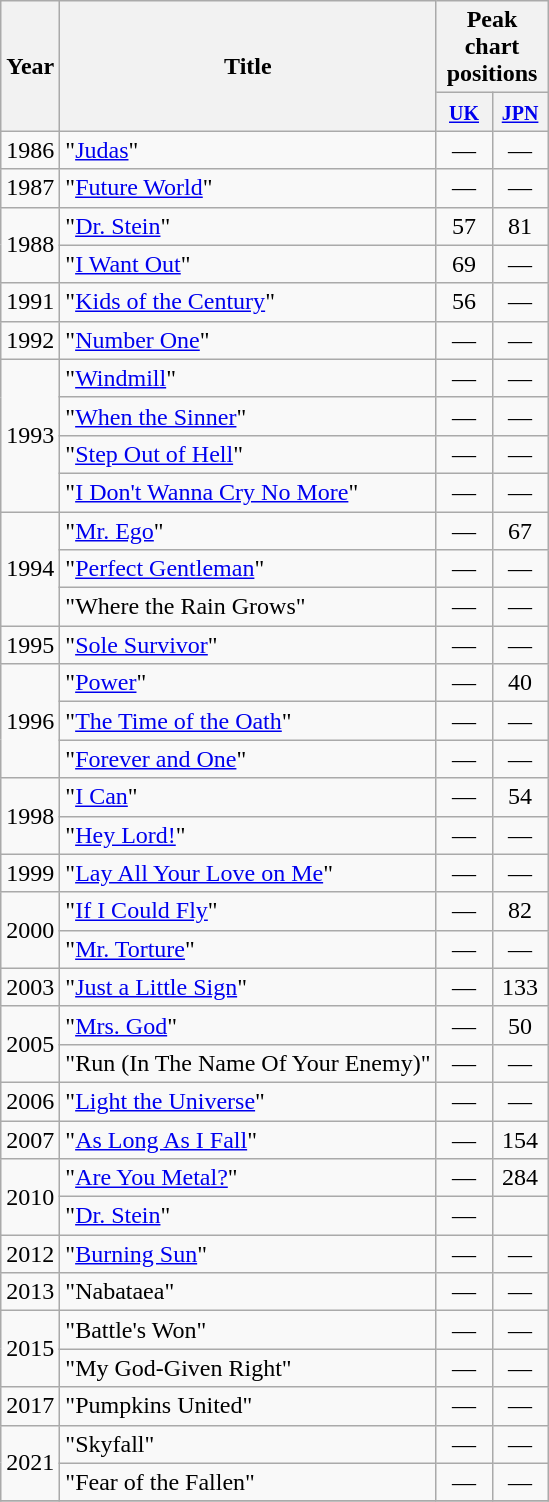<table class="wikitable">
<tr>
<th rowspan="2">Year</th>
<th rowspan="2">Title</th>
<th colspan="2">Peak chart positions</th>
</tr>
<tr>
<th width="30"><small><a href='#'>UK</a></small><br></th>
<th width="30"><small><a href='#'>JPN</a></small><br></th>
</tr>
<tr>
<td rowspan="1">1986</td>
<td>"<a href='#'>Judas</a>"</td>
<td align="center">—</td>
<td align="center">—</td>
</tr>
<tr>
<td rowspan="1">1987</td>
<td>"<a href='#'>Future World</a>"</td>
<td align="center">—</td>
<td align="center">—</td>
</tr>
<tr>
<td rowspan="2">1988</td>
<td>"<a href='#'>Dr. Stein</a>"</td>
<td align="center">57</td>
<td align="center">81</td>
</tr>
<tr>
<td>"<a href='#'>I Want Out</a>"</td>
<td align="center">69</td>
<td align="center">—</td>
</tr>
<tr>
<td rowspan="1">1991</td>
<td>"<a href='#'>Kids of the Century</a>"</td>
<td align="center">56</td>
<td align="center">—</td>
</tr>
<tr>
<td rowspan="1">1992</td>
<td>"<a href='#'>Number One</a>"</td>
<td align="center">—</td>
<td align="center">—</td>
</tr>
<tr>
<td rowspan="4">1993</td>
<td>"<a href='#'>Windmill</a>"</td>
<td align="center">—</td>
<td align="center">—</td>
</tr>
<tr>
<td>"<a href='#'>When the Sinner</a>"</td>
<td align="center">—</td>
<td align="center">—</td>
</tr>
<tr>
<td>"<a href='#'>Step Out of Hell</a>"</td>
<td align="center">—</td>
<td align="center">—</td>
</tr>
<tr>
<td>"<a href='#'>I Don't Wanna Cry No More</a>"</td>
<td align="center">—</td>
<td align="center">—</td>
</tr>
<tr>
<td rowspan="3">1994</td>
<td>"<a href='#'>Mr. Ego</a>"</td>
<td align="center">—</td>
<td align="center">67</td>
</tr>
<tr>
<td>"<a href='#'>Perfect Gentleman</a>"</td>
<td align="center">—</td>
<td align="center">—</td>
</tr>
<tr>
<td>"Where the Rain Grows"</td>
<td align="center">—</td>
<td align="center">—</td>
</tr>
<tr>
<td rowspan="1">1995</td>
<td>"<a href='#'>Sole Survivor</a>"</td>
<td align="center">—</td>
<td align="center">—</td>
</tr>
<tr>
<td rowspan="3">1996</td>
<td>"<a href='#'>Power</a>"</td>
<td align="center">—</td>
<td align="center">40</td>
</tr>
<tr>
<td>"<a href='#'>The Time of the Oath</a>"</td>
<td align="center">—</td>
<td align="center">—</td>
</tr>
<tr>
<td>"<a href='#'>Forever and One</a>"</td>
<td align="center">—</td>
<td align="center">—</td>
</tr>
<tr>
<td rowspan="2">1998</td>
<td>"<a href='#'>I Can</a>"</td>
<td align="center">—</td>
<td align="center">54</td>
</tr>
<tr>
<td>"<a href='#'>Hey Lord!</a>"</td>
<td align="center">—</td>
<td align="center">—</td>
</tr>
<tr>
<td rowspan="1">1999</td>
<td>"<a href='#'>Lay All Your Love on Me</a>"</td>
<td align="center">—</td>
<td align="center">—</td>
</tr>
<tr>
<td rowspan="2">2000</td>
<td>"<a href='#'>If I Could Fly</a>"</td>
<td align="center">—</td>
<td align="center">82</td>
</tr>
<tr>
<td>"<a href='#'>Mr. Torture</a>"</td>
<td align="center">—</td>
<td align="center">—</td>
</tr>
<tr>
<td rowspan="1">2003</td>
<td>"<a href='#'>Just a Little Sign</a>"</td>
<td align="center">—</td>
<td align="center">133</td>
</tr>
<tr>
<td rowspan="2">2005</td>
<td>"<a href='#'>Mrs. God</a>"</td>
<td align="center">—</td>
<td align="center">50</td>
</tr>
<tr>
<td>"Run (In The Name Of Your Enemy)"</td>
<td align="center">—</td>
<td align="center">—</td>
</tr>
<tr>
<td rowspan="1">2006</td>
<td>"<a href='#'>Light the Universe</a>"</td>
<td align="center">—</td>
<td align="center">—</td>
</tr>
<tr>
<td rowspan="1">2007</td>
<td>"<a href='#'>As Long As I Fall</a>"</td>
<td align="center">—</td>
<td align="center">154</td>
</tr>
<tr>
<td rowspan="2">2010</td>
<td>"<a href='#'>Are You Metal?</a>"</td>
<td align="center">—</td>
<td align="center">284</td>
</tr>
<tr>
<td>"<a href='#'>Dr. Stein</a>"</td>
<td align="center">—</td>
<td align="center"></td>
</tr>
<tr>
<td rowspan="1">2012</td>
<td>"<a href='#'>Burning Sun</a>"</td>
<td align="center">—</td>
<td align="center">—</td>
</tr>
<tr>
<td rowspan="1">2013</td>
<td>"Nabataea"</td>
<td align="center">—</td>
<td align="center">—</td>
</tr>
<tr>
<td rowspan="2">2015</td>
<td>"Battle's Won"</td>
<td align="center">—</td>
<td align="center">—</td>
</tr>
<tr>
<td>"My God-Given Right"</td>
<td align="center">—</td>
<td align="center">—</td>
</tr>
<tr>
<td rowspan="1">2017</td>
<td>"Pumpkins United"</td>
<td align="center">—</td>
<td align="center">—</td>
</tr>
<tr>
<td rowspan="2">2021</td>
<td>"Skyfall"</td>
<td align="center">—</td>
<td align="center">—</td>
</tr>
<tr>
<td>"Fear of the Fallen"</td>
<td align="center">—</td>
<td align="center">—</td>
</tr>
<tr>
</tr>
</table>
